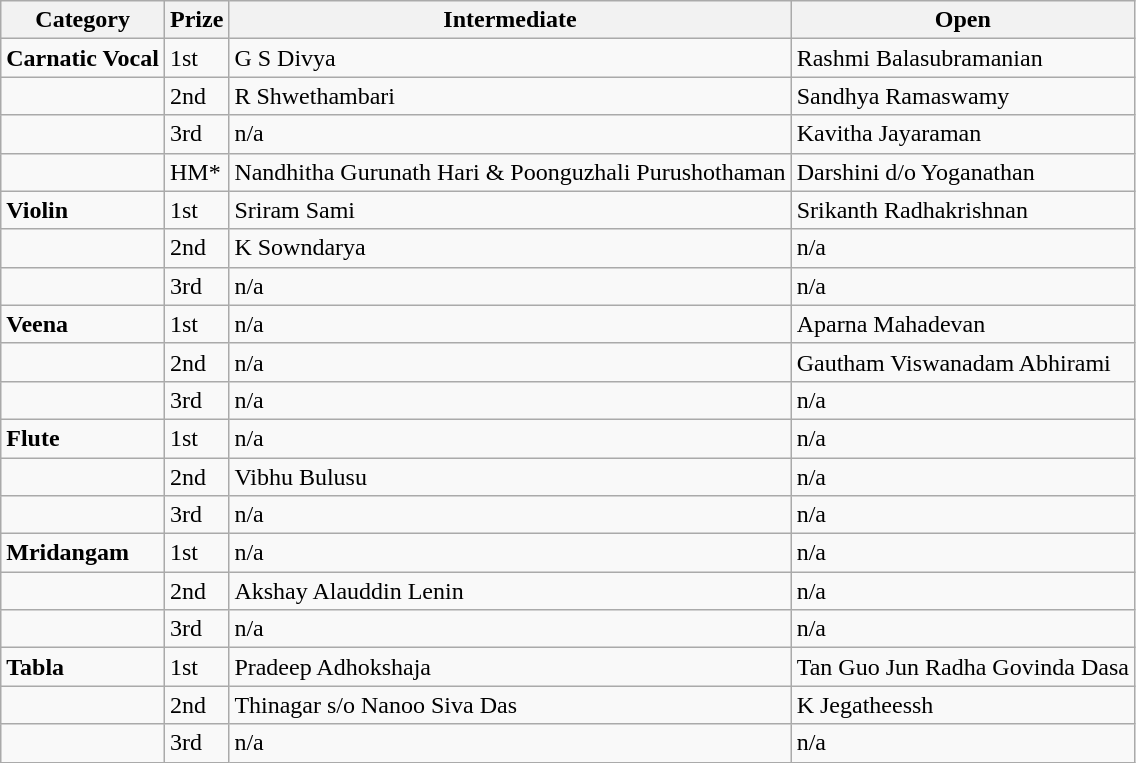<table class="wikitable">
<tr>
<th>Category</th>
<th>Prize</th>
<th>Intermediate</th>
<th>Open</th>
</tr>
<tr>
<td><strong>Carnatic Vocal</strong></td>
<td>1st</td>
<td>G S Divya</td>
<td>Rashmi Balasubramanian</td>
</tr>
<tr>
<td></td>
<td>2nd</td>
<td>R Shwethambari</td>
<td>Sandhya Ramaswamy</td>
</tr>
<tr>
<td></td>
<td>3rd</td>
<td>n/a</td>
<td>Kavitha Jayaraman</td>
</tr>
<tr>
<td></td>
<td>HM*</td>
<td>Nandhitha Gurunath Hari & Poonguzhali Purushothaman</td>
<td>Darshini d/o Yoganathan</td>
</tr>
<tr>
<td><strong>Violin</strong></td>
<td>1st</td>
<td>Sriram Sami</td>
<td>Srikanth Radhakrishnan</td>
</tr>
<tr>
<td></td>
<td>2nd</td>
<td>K Sowndarya</td>
<td>n/a</td>
</tr>
<tr>
<td></td>
<td>3rd</td>
<td>n/a</td>
<td>n/a</td>
</tr>
<tr>
<td><strong>Veena</strong></td>
<td>1st</td>
<td>n/a</td>
<td>Aparna Mahadevan</td>
</tr>
<tr>
<td></td>
<td>2nd</td>
<td>n/a</td>
<td>Gautham Viswanadam Abhirami</td>
</tr>
<tr>
<td></td>
<td>3rd</td>
<td>n/a</td>
<td>n/a</td>
</tr>
<tr>
<td><strong>Flute</strong></td>
<td>1st</td>
<td>n/a</td>
<td>n/a</td>
</tr>
<tr>
<td></td>
<td>2nd</td>
<td>Vibhu Bulusu</td>
<td>n/a</td>
</tr>
<tr>
<td></td>
<td>3rd</td>
<td>n/a</td>
<td>n/a</td>
</tr>
<tr>
<td><strong>Mridangam</strong></td>
<td>1st</td>
<td>n/a</td>
<td>n/a</td>
</tr>
<tr>
<td></td>
<td>2nd</td>
<td>Akshay Alauddin Lenin</td>
<td>n/a</td>
</tr>
<tr>
<td></td>
<td>3rd</td>
<td>n/a</td>
<td>n/a</td>
</tr>
<tr>
<td><strong>Tabla</strong></td>
<td>1st</td>
<td>Pradeep Adhokshaja</td>
<td>Tan Guo Jun Radha Govinda Dasa</td>
</tr>
<tr>
<td></td>
<td>2nd</td>
<td>Thinagar s/o Nanoo Siva Das</td>
<td>K Jegatheessh</td>
</tr>
<tr>
<td></td>
<td>3rd</td>
<td>n/a</td>
<td>n/a</td>
</tr>
</table>
